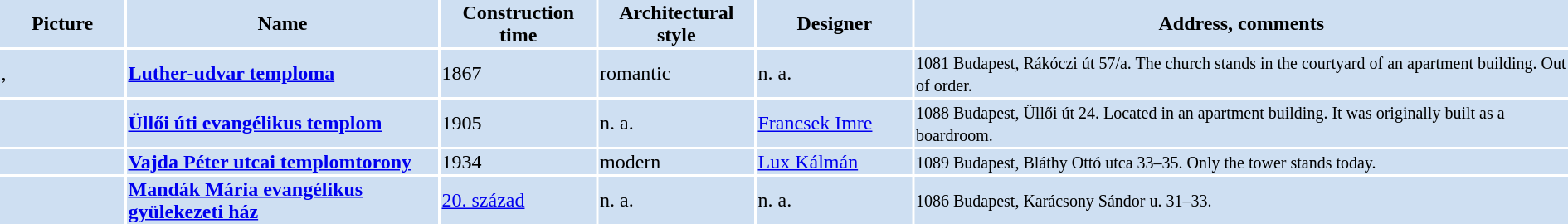<table width="100%">
<tr>
<th bgcolor="#CEDFF2" width="8%">Picture</th>
<th bgcolor="#CEDFF2" width="20%">Name</th>
<th bgcolor="#CEDFF2" width="10%">Construction time</th>
<th bgcolor="#CEDFF2" width="10%">Architectural style</th>
<th bgcolor="#CEDFF2" width="10%">Designer</th>
<th bgcolor="#CEDFF2" width="42%">Address, comments</th>
</tr>
<tr>
<td bgcolor="#CEDFF2">,  </td>
<td bgcolor="#CEDFF2"><strong><a href='#'>Luther-udvar temploma</a></strong></td>
<td bgcolor="#CEDFF2">1867</td>
<td bgcolor="#CEDFF2">romantic</td>
<td bgcolor="#CEDFF2">n. a.</td>
<td bgcolor="#CEDFF2"><small>1081 Budapest, Rákóczi út 57/a. The church stands in the courtyard of an apartment building. Out of order.</small></td>
</tr>
<tr>
<td bgcolor="#CEDFF2"></td>
<td bgcolor="#CEDFF2"><strong><a href='#'>Üllői úti evangélikus templom</a></strong></td>
<td bgcolor="#CEDFF2">1905</td>
<td bgcolor="#CEDFF2">n. a.</td>
<td bgcolor="#CEDFF2"><a href='#'>Francsek Imre</a></td>
<td bgcolor="#CEDFF2"><small>1088 Budapest, Üllői út 24. Located in an apartment building. It was originally built as a boardroom. </small></td>
</tr>
<tr>
<td bgcolor="#CEDFF2"></td>
<td bgcolor="#CEDFF2"><strong><a href='#'>Vajda Péter utcai templomtorony</a></strong></td>
<td bgcolor="#CEDFF2">1934</td>
<td bgcolor="#CEDFF2">modern</td>
<td bgcolor="#CEDFF2"><a href='#'>Lux Kálmán</a></td>
<td bgcolor="#CEDFF2"><small>1089 Budapest, Bláthy Ottó utca 33–35. Only the tower stands today.</small></td>
</tr>
<tr>
<td bgcolor="#CEDFF2"></td>
<td bgcolor="#CEDFF2"><strong><a href='#'>Mandák Mária evangélikus gyülekezeti ház</a></strong></td>
<td bgcolor="#CEDFF2"><a href='#'>20. század</a></td>
<td bgcolor="#CEDFF2">n. a.</td>
<td bgcolor="#CEDFF2">n. a.</td>
<td bgcolor="#CEDFF2"><small>1086 Budapest, Karácsony Sándor u. 31–33. </small></td>
</tr>
</table>
